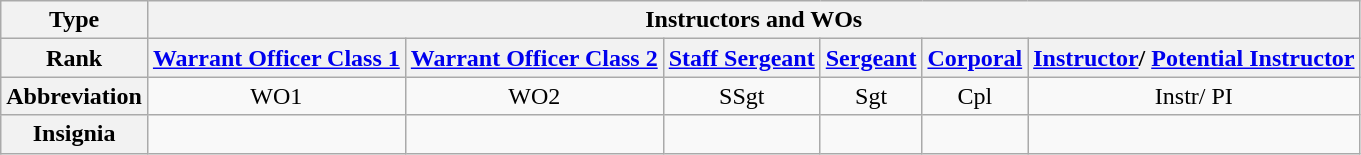<table class="wikitable" style="text-align:center">
<tr>
<th>Type</th>
<th colspan=6>Instructors and WOs</th>
</tr>
<tr>
<th>Rank</th>
<th><a href='#'>Warrant Officer Class 1</a></th>
<th><a href='#'>Warrant Officer Class 2</a></th>
<th><a href='#'>Staff Sergeant</a></th>
<th><a href='#'>Sergeant</a></th>
<th><a href='#'>Corporal</a></th>
<th><a href='#'>Instructor</a>/ <a href='#'>Potential Instructor</a></th>
</tr>
<tr>
<th>Abbreviation</th>
<td>WO1</td>
<td>WO2</td>
<td>SSgt</td>
<td>Sgt</td>
<td>Cpl</td>
<td>Instr/ PI</td>
</tr>
<tr>
<th>Insignia</th>
<td></td>
<td></td>
<td></td>
<td></td>
<td></td>
<td></td>
</tr>
</table>
